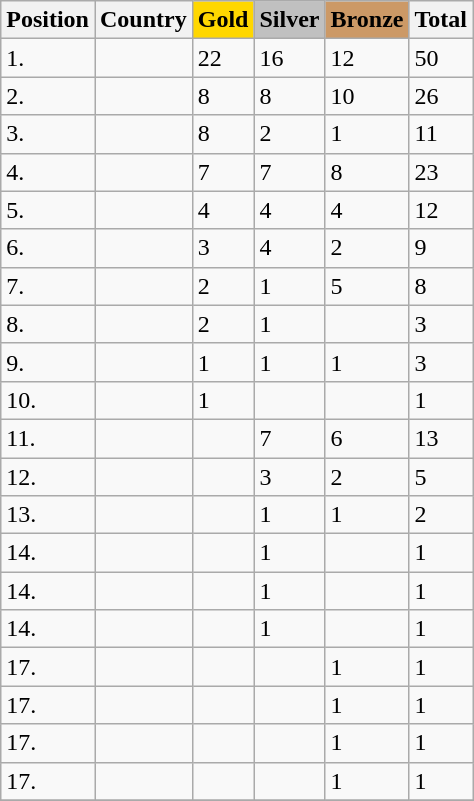<table class="wikitable">
<tr>
<th>Position</th>
<th>Country</th>
<th style="background-color:gold;">Gold</th>
<th style="background-color:silver;">Silver</th>
<th style="background-color:#CC9966;">Bronze</th>
<th>Total</th>
</tr>
<tr>
<td>1.</td>
<td></td>
<td>22</td>
<td>16</td>
<td>12</td>
<td>50</td>
</tr>
<tr>
<td>2.</td>
<td></td>
<td>8</td>
<td>8</td>
<td>10</td>
<td>26</td>
</tr>
<tr>
<td>3.</td>
<td></td>
<td>8</td>
<td>2</td>
<td>1</td>
<td>11</td>
</tr>
<tr>
<td>4.</td>
<td></td>
<td>7</td>
<td>7</td>
<td>8</td>
<td>23</td>
</tr>
<tr>
<td>5.</td>
<td></td>
<td>4</td>
<td>4</td>
<td>4</td>
<td>12</td>
</tr>
<tr>
<td>6.</td>
<td></td>
<td>3</td>
<td>4</td>
<td>2</td>
<td>9</td>
</tr>
<tr>
<td>7.</td>
<td></td>
<td>2</td>
<td>1</td>
<td>5</td>
<td>8</td>
</tr>
<tr>
<td>8.</td>
<td></td>
<td>2</td>
<td>1</td>
<td></td>
<td>3</td>
</tr>
<tr>
<td>9.</td>
<td></td>
<td>1</td>
<td>1</td>
<td>1</td>
<td>3</td>
</tr>
<tr>
<td>10.</td>
<td></td>
<td>1</td>
<td></td>
<td></td>
<td>1</td>
</tr>
<tr>
<td>11.</td>
<td></td>
<td></td>
<td>7</td>
<td>6</td>
<td>13</td>
</tr>
<tr>
<td>12.</td>
<td></td>
<td></td>
<td>3</td>
<td>2</td>
<td>5</td>
</tr>
<tr>
<td>13.</td>
<td></td>
<td></td>
<td>1</td>
<td>1</td>
<td>2</td>
</tr>
<tr>
<td>14.</td>
<td></td>
<td></td>
<td>1</td>
<td></td>
<td>1</td>
</tr>
<tr>
<td>14.</td>
<td></td>
<td></td>
<td>1</td>
<td></td>
<td>1</td>
</tr>
<tr>
<td>14.</td>
<td></td>
<td></td>
<td>1</td>
<td></td>
<td>1</td>
</tr>
<tr>
<td>17.</td>
<td></td>
<td></td>
<td></td>
<td>1</td>
<td>1</td>
</tr>
<tr>
<td>17.</td>
<td></td>
<td></td>
<td></td>
<td>1</td>
<td>1</td>
</tr>
<tr>
<td>17.</td>
<td></td>
<td></td>
<td></td>
<td>1</td>
<td>1</td>
</tr>
<tr>
<td>17.</td>
<td></td>
<td></td>
<td></td>
<td>1</td>
<td>1</td>
</tr>
<tr>
</tr>
</table>
